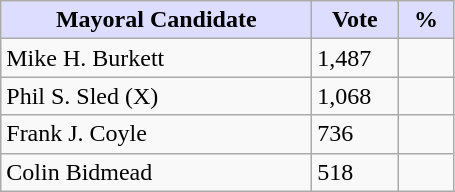<table class="wikitable">
<tr>
<th style="background:#ddf; width:200px;">Mayoral Candidate  </th>
<th style="background:#ddf; width:50px;">Vote</th>
<th style="background:#ddf; width:30px;">%</th>
</tr>
<tr>
<td>Mike H. Burkett</td>
<td>1,487</td>
<td></td>
</tr>
<tr>
<td>Phil S. Sled (X)</td>
<td>1,068</td>
<td></td>
</tr>
<tr>
<td>Frank J. Coyle</td>
<td>736</td>
<td></td>
</tr>
<tr>
<td>Colin Bidmead</td>
<td>518</td>
<td></td>
</tr>
</table>
